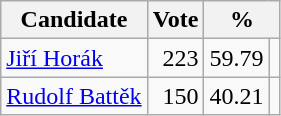<table class=wikitable style=text-align:right>
<tr>
<th>Candidate</th>
<th>Vote</th>
<th colspan=2>%</th>
</tr>
<tr>
<td align=left><a href='#'>Jiří Horák</a></td>
<td>223</td>
<td>59.79</td>
<td></td>
</tr>
<tr>
<td align=left><a href='#'>Rudolf Battěk</a></td>
<td>150</td>
<td>40.21</td>
<td></td>
</tr>
</table>
